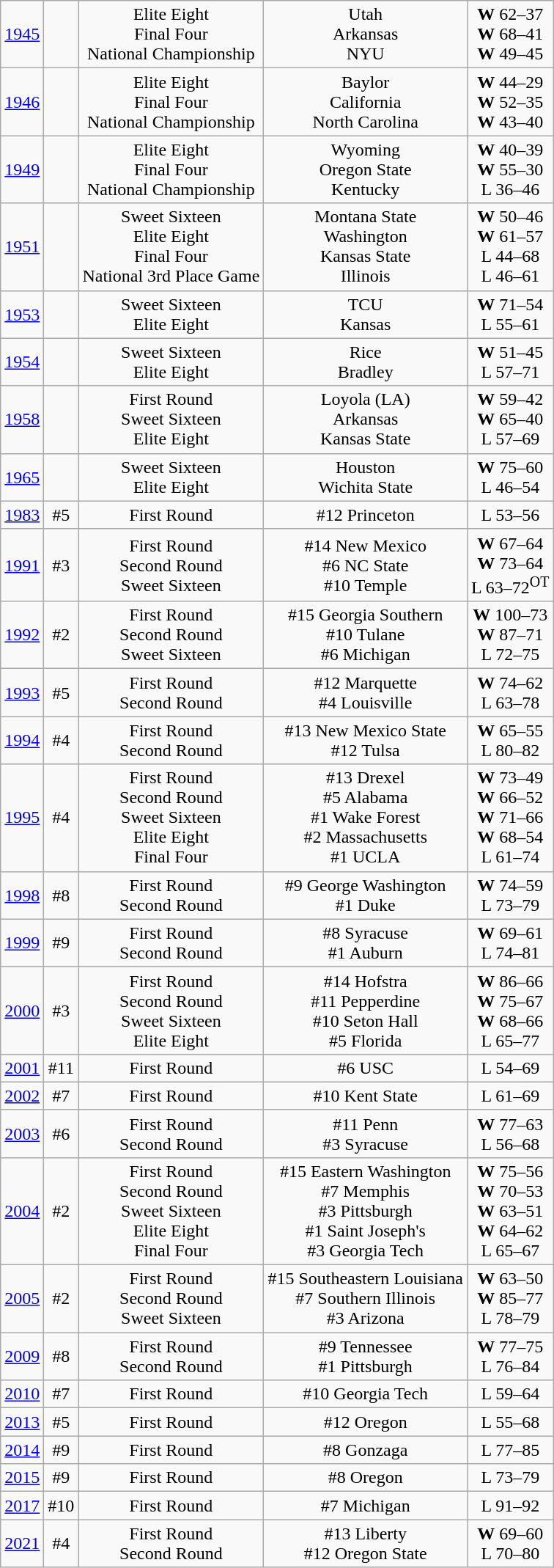<table class="wikitable">
<tr align="center">
<td><a href='#'>1945</a></td>
<td></td>
<td>Elite Eight<br>Final Four<br>National Championship</td>
<td>Utah<br>Arkansas<br>NYU</td>
<td><strong>W</strong> 62–37<br><strong>W</strong> 68–41<br><strong>W</strong> 49–45</td>
</tr>
<tr align="center">
<td><a href='#'>1946</a></td>
<td></td>
<td>Elite Eight<br>Final Four<br>National Championship</td>
<td>Baylor<br>California<br>North Carolina</td>
<td><strong>W</strong> 44–29<br><strong>W</strong> 52–35<br><strong>W</strong> 43–40</td>
</tr>
<tr align="center">
<td><a href='#'>1949</a></td>
<td></td>
<td>Elite Eight<br>Final Four<br>National Championship</td>
<td>Wyoming<br>Oregon State<br>Kentucky</td>
<td><strong>W</strong> 40–39<br><strong>W</strong> 55–30<br>L 36–46</td>
</tr>
<tr align="center">
<td><a href='#'>1951</a></td>
<td></td>
<td>Sweet Sixteen<br>Elite Eight<br>Final Four<br>National 3rd Place Game</td>
<td>Montana State<br>Washington<br>Kansas State<br>Illinois</td>
<td><strong>W</strong> 50–46<br><strong>W</strong> 61–57<br>L 44–68<br>L 46–61</td>
</tr>
<tr align="center">
<td><a href='#'>1953</a></td>
<td></td>
<td>Sweet Sixteen<br>Elite Eight</td>
<td>TCU<br>Kansas</td>
<td><strong>W</strong> 71–54<br>L 55–61</td>
</tr>
<tr align="center">
<td><a href='#'>1954</a></td>
<td></td>
<td>Sweet Sixteen<br>Elite Eight</td>
<td>Rice<br>Bradley</td>
<td><strong>W</strong> 51–45<br>L 57–71</td>
</tr>
<tr align="center">
<td><a href='#'>1958</a></td>
<td></td>
<td>First Round<br>Sweet Sixteen<br>Elite Eight</td>
<td>Loyola (LA)<br>Arkansas<br>Kansas State</td>
<td><strong>W</strong> 59–42<br><strong>W</strong> 65–40<br>L 57–69</td>
</tr>
<tr align="center">
<td><a href='#'>1965</a></td>
<td></td>
<td>Sweet Sixteen<br>Elite Eight</td>
<td>Houston<br>Wichita State</td>
<td><strong>W</strong> 75–60<br>L 46–54</td>
</tr>
<tr align="center">
<td><a href='#'>1983</a></td>
<td>#5</td>
<td>First Round</td>
<td>#12 Princeton</td>
<td>L 53–56</td>
</tr>
<tr align="center">
<td><a href='#'>1991</a></td>
<td>#3</td>
<td>First Round<br>Second Round<br>Sweet Sixteen</td>
<td>#14 New Mexico<br>#6 NC State<br>#10 Temple</td>
<td><strong>W</strong> 67–64<br><strong>W</strong> 73–64<br>L 63–72<sup>OT</sup></td>
</tr>
<tr align="center">
<td><a href='#'>1992</a></td>
<td>#2</td>
<td>First Round<br>Second Round<br>Sweet Sixteen</td>
<td>#15 Georgia Southern<br>#10 Tulane<br>#6 Michigan</td>
<td><strong>W</strong> 100–73<br><strong>W</strong> 87–71<br>L 72–75</td>
</tr>
<tr align="center">
<td><a href='#'>1993</a></td>
<td>#5</td>
<td>First Round<br>Second Round</td>
<td>#12 Marquette<br>#4 Louisville</td>
<td><strong>W</strong> 74–62<br>L 63–78</td>
</tr>
<tr align="center">
<td><a href='#'>1994</a></td>
<td>#4</td>
<td>First Round<br>Second Round</td>
<td>#13 New Mexico State<br>#12 Tulsa</td>
<td><strong>W</strong> 65–55<br>L 80–82</td>
</tr>
<tr align="center">
<td><a href='#'>1995</a></td>
<td>#4</td>
<td>First Round<br>Second Round<br>Sweet Sixteen<br>Elite Eight<br>Final Four</td>
<td>#13 Drexel<br>#5 Alabama<br>#1 Wake Forest<br>#2 Massachusetts<br>#1 UCLA</td>
<td><strong>W</strong> 73–49<br><strong>W</strong> 66–52<br><strong>W</strong> 71–66<br><strong>W</strong> 68–54<br>L 61–74</td>
</tr>
<tr align="center">
<td><a href='#'>1998</a></td>
<td>#8</td>
<td>First Round<br>Second Round</td>
<td>#9 George Washington<br>#1 Duke</td>
<td><strong>W</strong> 74–59<br>L 73–79</td>
</tr>
<tr align="center">
<td><a href='#'>1999</a></td>
<td>#9</td>
<td>First Round<br>Second Round</td>
<td>#8 Syracuse<br>#1 Auburn</td>
<td><strong>W</strong> 69–61<br>L 74–81</td>
</tr>
<tr align="center">
<td><a href='#'>2000</a></td>
<td>#3</td>
<td>First Round<br>Second Round<br>Sweet Sixteen<br>Elite Eight</td>
<td>#14 Hofstra<br>#11 Pepperdine<br>#10 Seton Hall<br>#5 Florida</td>
<td><strong>W</strong> 86–66<br><strong>W</strong> 75–67<br><strong>W</strong> 68–66<br>L 65–77</td>
</tr>
<tr align="center">
<td><a href='#'>2001</a></td>
<td>#11</td>
<td>First Round</td>
<td>#6 USC</td>
<td>L 54–69</td>
</tr>
<tr align="center">
<td><a href='#'>2002</a></td>
<td>#7</td>
<td>First Round</td>
<td>#10 Kent State</td>
<td>L 61–69</td>
</tr>
<tr align="center">
<td><a href='#'>2003</a></td>
<td>#6</td>
<td>First Round<br>Second Round</td>
<td>#11 Penn<br>#3 Syracuse</td>
<td><strong>W</strong> 77–63<br>L 56–68</td>
</tr>
<tr align="center">
<td><a href='#'>2004</a></td>
<td>#2</td>
<td>First Round<br>Second Round<br>Sweet Sixteen<br>Elite Eight<br>Final Four</td>
<td>#15 Eastern Washington<br>#7 Memphis<br>#3 Pittsburgh<br>#1 Saint Joseph's<br>#3 Georgia Tech</td>
<td><strong>W</strong> 75–56<br><strong>W</strong> 70–53<br><strong>W</strong> 63–51<br><strong>W</strong> 64–62<br>L 65–67</td>
</tr>
<tr align="center">
<td><a href='#'>2005</a></td>
<td>#2</td>
<td>First Round<br>Second Round<br>Sweet Sixteen</td>
<td>#15 Southeastern Louisiana<br>#7 Southern Illinois<br>#3 Arizona</td>
<td><strong>W</strong> 63–50<br><strong>W</strong> 85–77<br>L 78–79</td>
</tr>
<tr align="center">
<td><a href='#'>2009</a></td>
<td>#8</td>
<td>First Round<br>Second Round</td>
<td>#9 Tennessee<br>#1 Pittsburgh</td>
<td><strong>W</strong> 77–75<br>L 76–84</td>
</tr>
<tr align="center">
<td><a href='#'>2010</a></td>
<td>#7</td>
<td>First Round</td>
<td>#10 Georgia Tech</td>
<td>L 59–64</td>
</tr>
<tr align="center">
<td><a href='#'>2013</a></td>
<td>#5</td>
<td>First Round</td>
<td>#12 Oregon</td>
<td>L 55–68</td>
</tr>
<tr align="center">
<td><a href='#'>2014</a></td>
<td>#9</td>
<td>First Round</td>
<td>#8 Gonzaga</td>
<td>L 77–85</td>
</tr>
<tr align="center">
<td><a href='#'>2015</a></td>
<td>#9</td>
<td>First Round</td>
<td>#8 Oregon</td>
<td>L 73–79</td>
</tr>
<tr align="center">
<td><a href='#'>2017</a></td>
<td>#10</td>
<td>First Round</td>
<td>#7 Michigan</td>
<td>L 91–92</td>
</tr>
<tr align="center">
<td><a href='#'>2021</a></td>
<td>#4</td>
<td>First Round<br>Second Round</td>
<td>#13 Liberty<br>#12 Oregon State</td>
<td><strong>W</strong> 69–60<br>L 70–80</td>
</tr>
</table>
